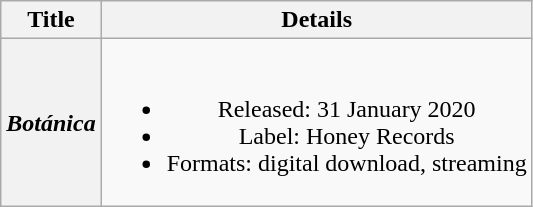<table class="wikitable plainrowheaders" style="text-align:center">
<tr>
<th scope="col">Title</th>
<th scope="col">Details</th>
</tr>
<tr>
<th scope="row"><em>Botánica</em></th>
<td><br><ul><li>Released: 31 January 2020</li><li>Label: Honey Records</li><li>Formats: digital download, streaming</li></ul></td>
</tr>
</table>
